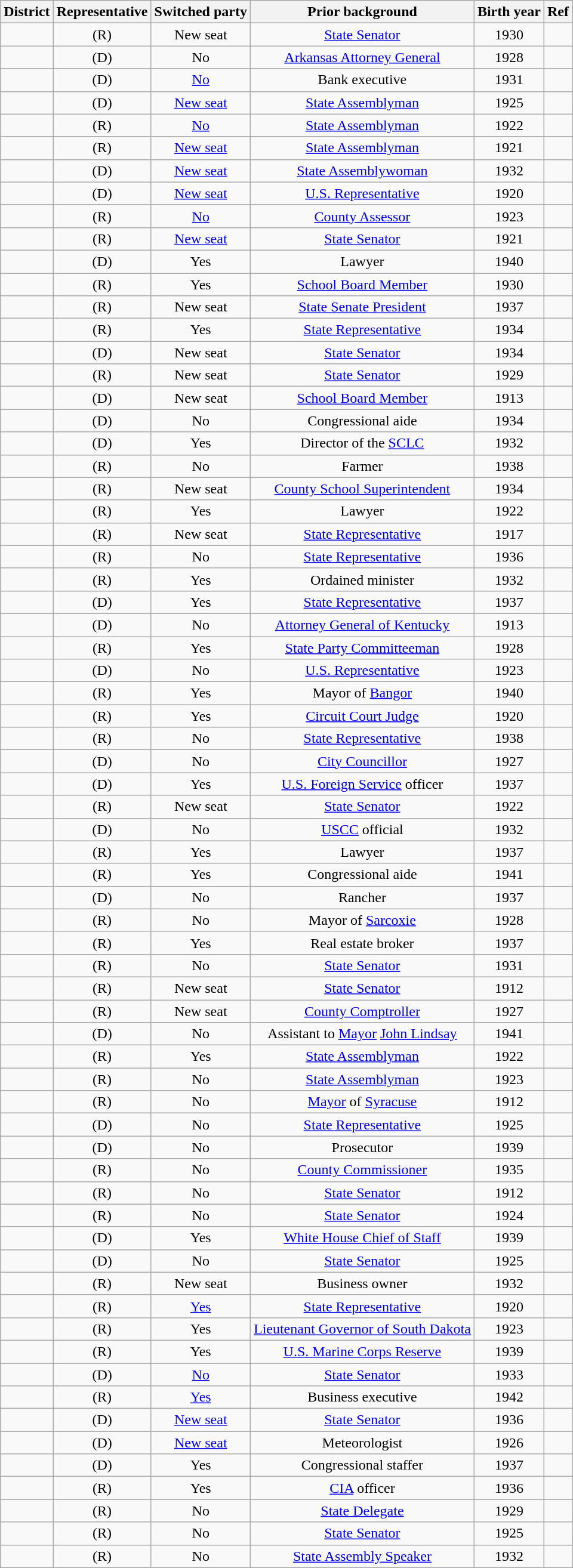<table class="sortable wikitable" style="text-align:center">
<tr>
<th>District</th>
<th>Representative</th>
<th>Switched party</th>
<th>Prior background</th>
<th>Birth year</th>
<th>Ref</th>
</tr>
<tr>
<td></td>
<td> (R)</td>
<td>New seat</td>
<td><a href='#'>State Senator</a></td>
<td>1930</td>
<td></td>
</tr>
<tr>
<td></td>
<td> (D)</td>
<td>No</td>
<td><a href='#'>Arkansas Attorney General</a></td>
<td>1928</td>
<td></td>
</tr>
<tr>
<td></td>
<td> (D)</td>
<td><a href='#'>No</a></td>
<td>Bank executive</td>
<td>1931</td>
<td></td>
</tr>
<tr>
<td></td>
<td> (D)</td>
<td><a href='#'>New seat</a></td>
<td><a href='#'>State Assemblyman</a></td>
<td>1925</td>
<td></td>
</tr>
<tr>
<td></td>
<td> (R)</td>
<td><a href='#'>No</a></td>
<td><a href='#'>State Assemblyman</a></td>
<td>1922</td>
<td></td>
</tr>
<tr>
<td></td>
<td> (R)</td>
<td><a href='#'>New seat</a></td>
<td><a href='#'>State Assemblyman</a></td>
<td>1921</td>
<td></td>
</tr>
<tr>
<td></td>
<td> (D)</td>
<td><a href='#'>New seat</a></td>
<td><a href='#'>State Assemblywoman</a></td>
<td>1932</td>
<td></td>
</tr>
<tr>
<td></td>
<td> (D)</td>
<td><a href='#'>New seat</a></td>
<td><a href='#'>U.S. Representative</a></td>
<td>1920</td>
<td></td>
</tr>
<tr>
<td></td>
<td> (R)</td>
<td><a href='#'>No</a></td>
<td><a href='#'>County Assessor</a></td>
<td>1923</td>
<td></td>
</tr>
<tr>
<td></td>
<td> (R)</td>
<td><a href='#'>New seat</a></td>
<td><a href='#'>State Senator</a></td>
<td>1921</td>
<td></td>
</tr>
<tr>
<td></td>
<td> (D)</td>
<td>Yes</td>
<td>Lawyer</td>
<td>1940</td>
<td></td>
</tr>
<tr>
<td></td>
<td> (R)</td>
<td>Yes</td>
<td><a href='#'>School Board Member</a></td>
<td>1930</td>
<td></td>
</tr>
<tr>
<td></td>
<td> (R)</td>
<td>New seat</td>
<td><a href='#'>State Senate President</a></td>
<td>1937</td>
<td></td>
</tr>
<tr>
<td></td>
<td> (R)</td>
<td>Yes</td>
<td><a href='#'>State Representative</a></td>
<td>1934</td>
<td></td>
</tr>
<tr>
<td></td>
<td> (D)</td>
<td>New seat</td>
<td><a href='#'>State Senator</a></td>
<td>1934</td>
<td></td>
</tr>
<tr>
<td></td>
<td> (R)</td>
<td>New seat</td>
<td><a href='#'>State Senator</a></td>
<td>1929</td>
<td></td>
</tr>
<tr>
<td></td>
<td> (D)</td>
<td>New seat</td>
<td><a href='#'>School Board Member</a></td>
<td>1913</td>
<td></td>
</tr>
<tr>
<td></td>
<td> (D)</td>
<td>No</td>
<td>Congressional aide</td>
<td>1934</td>
<td></td>
</tr>
<tr>
<td></td>
<td> (D)</td>
<td>Yes</td>
<td>Director of the <a href='#'>SCLC</a></td>
<td>1932</td>
<td></td>
</tr>
<tr>
<td></td>
<td> (R)</td>
<td>No</td>
<td>Farmer</td>
<td>1938</td>
<td></td>
</tr>
<tr>
<td></td>
<td> (R)</td>
<td>New seat</td>
<td><a href='#'>County School Superintendent</a></td>
<td>1934</td>
<td></td>
</tr>
<tr>
<td></td>
<td> (R)</td>
<td>Yes</td>
<td>Lawyer</td>
<td>1922</td>
<td></td>
</tr>
<tr>
<td></td>
<td> (R)</td>
<td>New seat</td>
<td><a href='#'>State Representative</a></td>
<td>1917</td>
<td></td>
</tr>
<tr>
<td></td>
<td> (R)</td>
<td>No</td>
<td><a href='#'>State Representative</a></td>
<td>1936</td>
<td></td>
</tr>
<tr>
<td></td>
<td> (R)</td>
<td>Yes</td>
<td>Ordained minister</td>
<td>1932</td>
<td></td>
</tr>
<tr>
<td></td>
<td> (D)</td>
<td>Yes</td>
<td><a href='#'>State Representative</a></td>
<td>1937</td>
<td></td>
</tr>
<tr>
<td></td>
<td> (D)</td>
<td>No</td>
<td><a href='#'>Attorney General of Kentucky</a></td>
<td>1913</td>
<td></td>
</tr>
<tr>
<td></td>
<td> (R)</td>
<td>Yes</td>
<td><a href='#'>State Party Committeeman</a></td>
<td>1928</td>
<td></td>
</tr>
<tr>
<td></td>
<td> (D)</td>
<td>No</td>
<td><a href='#'>U.S. Representative</a></td>
<td>1923</td>
<td></td>
</tr>
<tr>
<td></td>
<td> (R)</td>
<td>Yes</td>
<td>Mayor of <a href='#'>Bangor</a></td>
<td>1940</td>
<td></td>
</tr>
<tr>
<td></td>
<td> (R)</td>
<td>Yes</td>
<td><a href='#'>Circuit Court Judge</a></td>
<td>1920</td>
<td></td>
</tr>
<tr>
<td></td>
<td> (R)</td>
<td>No</td>
<td><a href='#'>State Representative</a></td>
<td>1938</td>
<td></td>
</tr>
<tr>
<td></td>
<td> (D)</td>
<td>No</td>
<td><a href='#'>City Councillor</a></td>
<td>1927</td>
<td></td>
</tr>
<tr>
<td></td>
<td> (D)</td>
<td>Yes</td>
<td><a href='#'>U.S. Foreign Service</a> officer</td>
<td>1937</td>
<td></td>
</tr>
<tr>
<td></td>
<td> (R)</td>
<td>New seat</td>
<td><a href='#'>State Senator</a></td>
<td>1922</td>
<td></td>
</tr>
<tr>
<td></td>
<td> (D)</td>
<td>No</td>
<td><a href='#'>USCC</a> official</td>
<td>1932</td>
<td></td>
</tr>
<tr>
<td></td>
<td> (R)</td>
<td>Yes</td>
<td>Lawyer</td>
<td>1937</td>
<td></td>
</tr>
<tr>
<td></td>
<td> (R)</td>
<td>Yes</td>
<td>Congressional aide</td>
<td>1941</td>
<td></td>
</tr>
<tr>
<td></td>
<td> (D)</td>
<td>No</td>
<td>Rancher</td>
<td>1937</td>
<td></td>
</tr>
<tr>
<td></td>
<td> (R)</td>
<td>No</td>
<td>Mayor of <a href='#'>Sarcoxie</a></td>
<td>1928</td>
<td></td>
</tr>
<tr>
<td></td>
<td> (R)</td>
<td>Yes</td>
<td>Real estate broker</td>
<td>1937</td>
<td></td>
</tr>
<tr>
<td></td>
<td> (R)</td>
<td>No</td>
<td><a href='#'>State Senator</a></td>
<td>1931</td>
<td></td>
</tr>
<tr>
<td></td>
<td> (R)</td>
<td>New seat</td>
<td><a href='#'>State Senator</a></td>
<td>1912</td>
<td></td>
</tr>
<tr>
<td></td>
<td> (R)</td>
<td>New seat</td>
<td><a href='#'>County Comptroller</a></td>
<td>1927</td>
<td></td>
</tr>
<tr>
<td></td>
<td> (D)</td>
<td>No</td>
<td>Assistant to <a href='#'>Mayor</a> <a href='#'>John Lindsay</a></td>
<td>1941</td>
<td></td>
</tr>
<tr>
<td></td>
<td> (R)</td>
<td>Yes</td>
<td><a href='#'>State Assemblyman</a></td>
<td>1922</td>
<td></td>
</tr>
<tr>
<td></td>
<td> (R)</td>
<td>No</td>
<td><a href='#'>State Assemblyman</a></td>
<td>1923</td>
<td></td>
</tr>
<tr>
<td></td>
<td> (R)</td>
<td>No</td>
<td><a href='#'>Mayor</a> of <a href='#'>Syracuse</a></td>
<td>1912</td>
<td></td>
</tr>
<tr>
<td></td>
<td> (D)</td>
<td>No</td>
<td><a href='#'>State Representative</a></td>
<td>1925</td>
<td></td>
</tr>
<tr>
<td></td>
<td> (D)</td>
<td>No</td>
<td>Prosecutor</td>
<td>1939</td>
<td></td>
</tr>
<tr>
<td></td>
<td> (R)</td>
<td>No</td>
<td><a href='#'>County Commissioner</a></td>
<td>1935</td>
<td></td>
</tr>
<tr>
<td></td>
<td> (R)</td>
<td>No</td>
<td><a href='#'>State Senator</a></td>
<td>1912</td>
<td></td>
</tr>
<tr>
<td></td>
<td> (R)</td>
<td>No</td>
<td><a href='#'>State Senator</a></td>
<td>1924</td>
<td></td>
</tr>
<tr>
<td></td>
<td> (D)</td>
<td>Yes</td>
<td><a href='#'>White House Chief of Staff</a></td>
<td>1939</td>
<td></td>
</tr>
<tr>
<td></td>
<td> (D)</td>
<td>No</td>
<td><a href='#'>State Senator</a></td>
<td>1925</td>
<td></td>
</tr>
<tr>
<td></td>
<td> (R)</td>
<td>New seat</td>
<td>Business owner</td>
<td>1932</td>
<td></td>
</tr>
<tr>
<td></td>
<td> (R)</td>
<td><a href='#'>Yes</a></td>
<td><a href='#'>State Representative</a></td>
<td>1920</td>
<td></td>
</tr>
<tr>
<td></td>
<td> (R)</td>
<td>Yes</td>
<td><a href='#'>Lieutenant Governor of South Dakota</a></td>
<td>1923</td>
<td></td>
</tr>
<tr>
<td></td>
<td> (R)</td>
<td>Yes</td>
<td><a href='#'>U.S. Marine Corps Reserve</a></td>
<td>1939</td>
<td></td>
</tr>
<tr>
<td></td>
<td> (D)</td>
<td><a href='#'>No</a></td>
<td><a href='#'>State Senator</a></td>
<td>1933</td>
<td></td>
</tr>
<tr>
<td></td>
<td> (R)</td>
<td><a href='#'>Yes</a></td>
<td>Business executive</td>
<td>1942</td>
<td></td>
</tr>
<tr>
<td></td>
<td> (D)</td>
<td><a href='#'>New seat</a></td>
<td><a href='#'>State Senator</a></td>
<td>1936</td>
<td></td>
</tr>
<tr>
<td></td>
<td> (D)</td>
<td><a href='#'>New seat</a></td>
<td>Meteorologist</td>
<td>1926</td>
<td></td>
</tr>
<tr>
<td></td>
<td> (D)</td>
<td>Yes</td>
<td>Congressional staffer</td>
<td>1937</td>
<td></td>
</tr>
<tr>
<td></td>
<td> (R)</td>
<td>Yes</td>
<td><a href='#'>CIA</a> officer</td>
<td>1936</td>
<td></td>
</tr>
<tr>
<td></td>
<td> (R)</td>
<td>No</td>
<td><a href='#'>State Delegate</a></td>
<td>1929</td>
<td></td>
</tr>
<tr>
<td></td>
<td> (R)</td>
<td>No</td>
<td><a href='#'>State Senator</a></td>
<td>1925</td>
<td></td>
</tr>
<tr>
<td></td>
<td> (R)</td>
<td>No</td>
<td><a href='#'>State Assembly Speaker</a></td>
<td>1932</td>
<td></td>
</tr>
</table>
